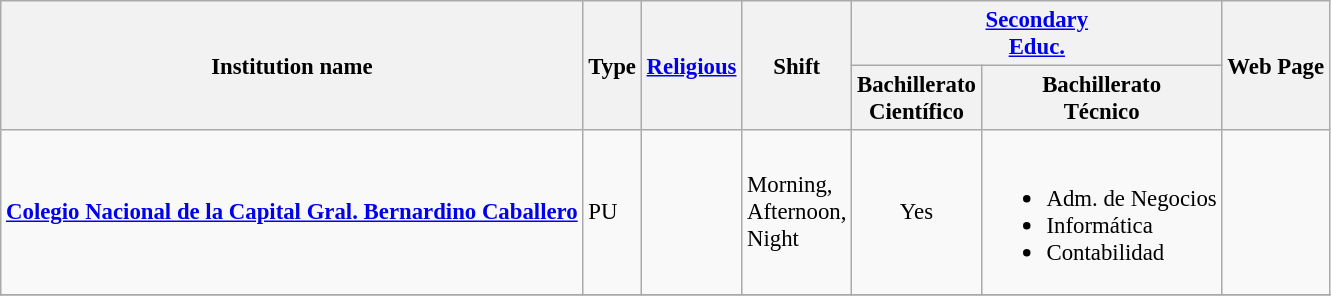<table class="wikitable" style="font-size: 95%;">
<tr>
<th rowspan="2">Institution name</th>
<th rowspan="2">Type</th>
<th rowspan="2"><a href='#'>Religious</a></th>
<th rowspan="2">Shift</th>
<th colspan="2"><a href='#'>Secondary <br>Educ.</a></th>
<th rowspan="2">Web Page</th>
</tr>
<tr>
<th>Bachillerato <br>Científico</th>
<th>Bachillerato <br>Técnico</th>
</tr>
<tr>
<td><strong><a href='#'>Colegio Nacional de la Capital Gral. Bernardino Caballero</a></strong></td>
<td>PU</td>
<td align="center"></td>
<td>Morning,<br>Afternoon,<br>Night</td>
<td align="center">Yes</td>
<td><br><ul><li>Adm. de Negocios</li><li>Informática</li><li>Contabilidad</li></ul></td>
<td></td>
</tr>
<tr>
</tr>
</table>
